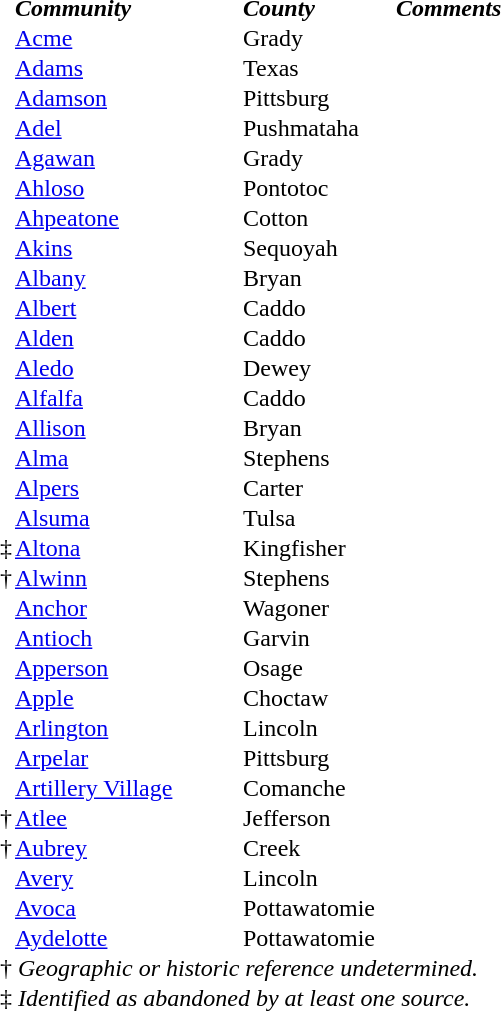<table border="0" cellpadding="0">
<tr>
<td></td>
<td width="150px"><strong><em>Community</em></strong></td>
<td width="100px"><strong><em>County</em></strong></td>
<td width="300px"><strong><em>Comments</em></strong></td>
</tr>
<tr>
<td></td>
<td><a href='#'>Acme</a></td>
<td>Grady</td>
<td></td>
</tr>
<tr>
<td></td>
<td><a href='#'>Adams</a></td>
<td>Texas</td>
<td></td>
</tr>
<tr>
<td></td>
<td><a href='#'>Adamson</a></td>
<td>Pittsburg</td>
<td></td>
</tr>
<tr>
<td></td>
<td><a href='#'>Adel</a></td>
<td>Pushmataha</td>
<td></td>
</tr>
<tr>
<td></td>
<td><a href='#'>Agawan</a></td>
<td>Grady</td>
<td></td>
</tr>
<tr>
<td></td>
<td><a href='#'>Ahloso</a></td>
<td>Pontotoc</td>
<td></td>
</tr>
<tr>
<td></td>
<td><a href='#'>Ahpeatone</a></td>
<td>Cotton</td>
<td></td>
</tr>
<tr>
<td></td>
<td><a href='#'>Akins</a></td>
<td>Sequoyah</td>
<td></td>
</tr>
<tr>
<td></td>
<td><a href='#'>Albany</a></td>
<td>Bryan</td>
<td></td>
</tr>
<tr>
<td></td>
<td><a href='#'>Albert</a></td>
<td>Caddo</td>
<td></td>
</tr>
<tr>
<td></td>
<td><a href='#'>Alden</a></td>
<td>Caddo</td>
<td></td>
</tr>
<tr>
<td></td>
<td><a href='#'>Aledo</a></td>
<td>Dewey</td>
<td></td>
</tr>
<tr>
<td></td>
<td><a href='#'>Alfalfa</a></td>
<td>Caddo</td>
<td></td>
</tr>
<tr>
<td></td>
<td><a href='#'>Allison</a></td>
<td>Bryan</td>
<td></td>
</tr>
<tr>
<td></td>
<td><a href='#'>Alma</a></td>
<td>Stephens</td>
<td></td>
</tr>
<tr>
<td></td>
<td><a href='#'>Alpers</a></td>
<td>Carter</td>
<td></td>
</tr>
<tr>
<td></td>
<td><a href='#'>Alsuma</a></td>
<td>Tulsa</td>
<td></td>
</tr>
<tr>
<td>‡</td>
<td><a href='#'>Altona</a></td>
<td>Kingfisher</td>
<td></td>
</tr>
<tr>
<td>†</td>
<td><a href='#'>Alwinn</a></td>
<td>Stephens</td>
<td></td>
</tr>
<tr>
<td></td>
<td><a href='#'>Anchor</a></td>
<td>Wagoner</td>
<td></td>
</tr>
<tr>
<td></td>
<td><a href='#'>Antioch</a></td>
<td>Garvin</td>
<td></td>
</tr>
<tr>
<td></td>
<td><a href='#'>Apperson</a></td>
<td>Osage</td>
<td></td>
</tr>
<tr>
<td></td>
<td><a href='#'>Apple</a></td>
<td>Choctaw</td>
<td></td>
</tr>
<tr>
<td></td>
<td><a href='#'>Arlington</a></td>
<td>Lincoln</td>
<td></td>
</tr>
<tr>
<td></td>
<td><a href='#'>Arpelar</a></td>
<td>Pittsburg</td>
<td></td>
</tr>
<tr>
<td></td>
<td><a href='#'>Artillery Village</a></td>
<td>Comanche</td>
<td></td>
</tr>
<tr>
<td>†</td>
<td><a href='#'>Atlee</a></td>
<td>Jefferson</td>
<td></td>
</tr>
<tr>
<td>†</td>
<td><a href='#'>Aubrey</a></td>
<td>Creek</td>
<td></td>
</tr>
<tr>
<td></td>
<td><a href='#'>Avery</a></td>
<td>Lincoln</td>
<td></td>
</tr>
<tr>
<td></td>
<td><a href='#'>Avoca</a></td>
<td>Pottawatomie</td>
<td></td>
</tr>
<tr>
<td></td>
<td><a href='#'>Aydelotte</a></td>
<td>Pottawatomie</td>
<td></td>
</tr>
<tr>
<td colspan="4">† <em>Geographic or historic reference undetermined.</em></td>
</tr>
<tr>
<td colspan="4">‡ <em>Identified as abandoned by at least one source.</em></td>
</tr>
</table>
